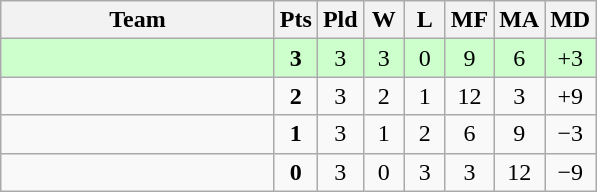<table class=wikitable style="text-align:center">
<tr>
<th width=175>Team</th>
<th width=20>Pts</th>
<th width=20>Pld</th>
<th width=20>W</th>
<th width=20>L</th>
<th width=20>MF</th>
<th width=20>MA</th>
<th width=20>MD</th>
</tr>
<tr bgcolor=#ccffcc>
<td align=left></td>
<td><strong>3</strong></td>
<td>3</td>
<td>3</td>
<td>0</td>
<td>9</td>
<td>6</td>
<td>+3</td>
</tr>
<tr>
<td align=left></td>
<td><strong>2</strong></td>
<td>3</td>
<td>2</td>
<td>1</td>
<td>12</td>
<td>3</td>
<td>+9</td>
</tr>
<tr>
<td align=left></td>
<td><strong>1</strong></td>
<td>3</td>
<td>1</td>
<td>2</td>
<td>6</td>
<td>9</td>
<td>−3</td>
</tr>
<tr>
<td align=left></td>
<td><strong>0</strong></td>
<td>3</td>
<td>0</td>
<td>3</td>
<td>3</td>
<td>12</td>
<td>−9</td>
</tr>
</table>
